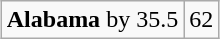<table class="wikitable" style="margin-left: auto; margin-right: auto; border: none;">
<tr align="center">
</tr>
<tr align="center">
<td><strong>Alabama</strong> by 35.5</td>
<td>62</td>
</tr>
</table>
